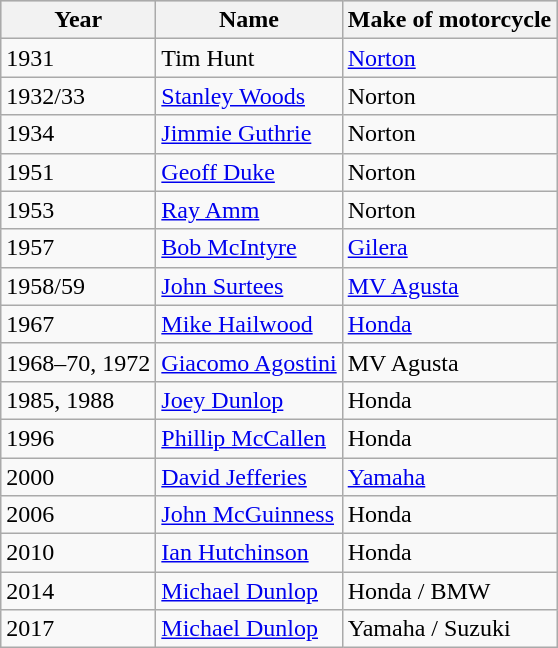<table class="wikitable">
<tr style="background:#CCCCCC;">
<th>Year</th>
<th>Name</th>
<th>Make of motorcycle</th>
</tr>
<tr>
<td>1931</td>
<td>Tim Hunt</td>
<td><a href='#'>Norton</a></td>
</tr>
<tr>
<td>1932/33</td>
<td><a href='#'>Stanley Woods</a></td>
<td>Norton</td>
</tr>
<tr>
<td>1934</td>
<td><a href='#'>Jimmie Guthrie</a></td>
<td>Norton</td>
</tr>
<tr>
<td>1951</td>
<td><a href='#'>Geoff Duke</a></td>
<td>Norton</td>
</tr>
<tr>
<td>1953</td>
<td><a href='#'>Ray Amm</a></td>
<td>Norton</td>
</tr>
<tr>
<td>1957</td>
<td><a href='#'>Bob McIntyre</a></td>
<td><a href='#'>Gilera</a></td>
</tr>
<tr>
<td>1958/59</td>
<td><a href='#'>John Surtees</a></td>
<td><a href='#'>MV Agusta</a></td>
</tr>
<tr>
<td>1967</td>
<td><a href='#'>Mike Hailwood</a></td>
<td><a href='#'>Honda</a></td>
</tr>
<tr>
<td>1968–70, 1972</td>
<td><a href='#'>Giacomo Agostini</a></td>
<td>MV Agusta</td>
</tr>
<tr>
<td>1985, 1988</td>
<td><a href='#'>Joey Dunlop</a></td>
<td>Honda</td>
</tr>
<tr>
<td>1996</td>
<td><a href='#'>Phillip McCallen</a></td>
<td>Honda</td>
</tr>
<tr>
<td>2000</td>
<td><a href='#'>David Jefferies</a></td>
<td><a href='#'>Yamaha</a></td>
</tr>
<tr>
<td>2006</td>
<td><a href='#'>John McGuinness</a></td>
<td>Honda</td>
</tr>
<tr>
<td>2010</td>
<td><a href='#'>Ian Hutchinson</a></td>
<td>Honda</td>
</tr>
<tr>
<td>2014</td>
<td><a href='#'>Michael Dunlop</a></td>
<td>Honda / BMW</td>
</tr>
<tr>
<td>2017</td>
<td><a href='#'>Michael Dunlop</a></td>
<td>Yamaha / Suzuki</td>
</tr>
</table>
